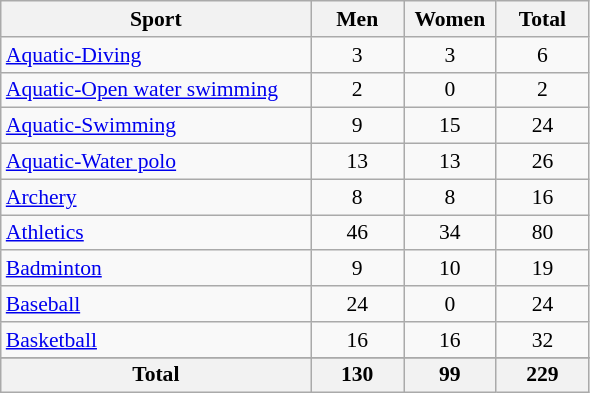<table class="wikitable sortable" style="font-size:90%; text-align:center;">
<tr>
<th width=200>Sport</th>
<th width=55>Men</th>
<th width=55>Women</th>
<th width=55>Total</th>
</tr>
<tr>
<td style="text-align:left"><a href='#'>Aquatic-Diving</a></td>
<td>3</td>
<td>3</td>
<td>6</td>
</tr>
<tr>
<td style="text-align:left"><a href='#'>Aquatic-Open water swimming</a></td>
<td>2</td>
<td>0</td>
<td>2</td>
</tr>
<tr>
<td style="text-align:left"><a href='#'>Aquatic-Swimming</a></td>
<td>9</td>
<td>15</td>
<td>24</td>
</tr>
<tr>
<td style="text-align:left"><a href='#'>Aquatic-Water polo</a></td>
<td>13</td>
<td>13</td>
<td>26</td>
</tr>
<tr>
<td style="text-align:left"><a href='#'>Archery</a></td>
<td>8</td>
<td>8</td>
<td>16</td>
</tr>
<tr>
<td style="text-align:left"><a href='#'>Athletics</a></td>
<td>46</td>
<td>34</td>
<td>80</td>
</tr>
<tr>
<td style="text-align:left"><a href='#'>Badminton</a></td>
<td>9</td>
<td>10</td>
<td>19</td>
</tr>
<tr>
<td style="text-align:left"><a href='#'>Baseball</a></td>
<td>24</td>
<td>0</td>
<td>24</td>
</tr>
<tr>
<td style="text-align:left"><a href='#'>Basketball</a></td>
<td>16</td>
<td>16</td>
<td>32</td>
</tr>
<tr>
</tr>
<tr class="sortbottom">
<th>Total</th>
<th>130</th>
<th>99</th>
<th>229</th>
</tr>
</table>
